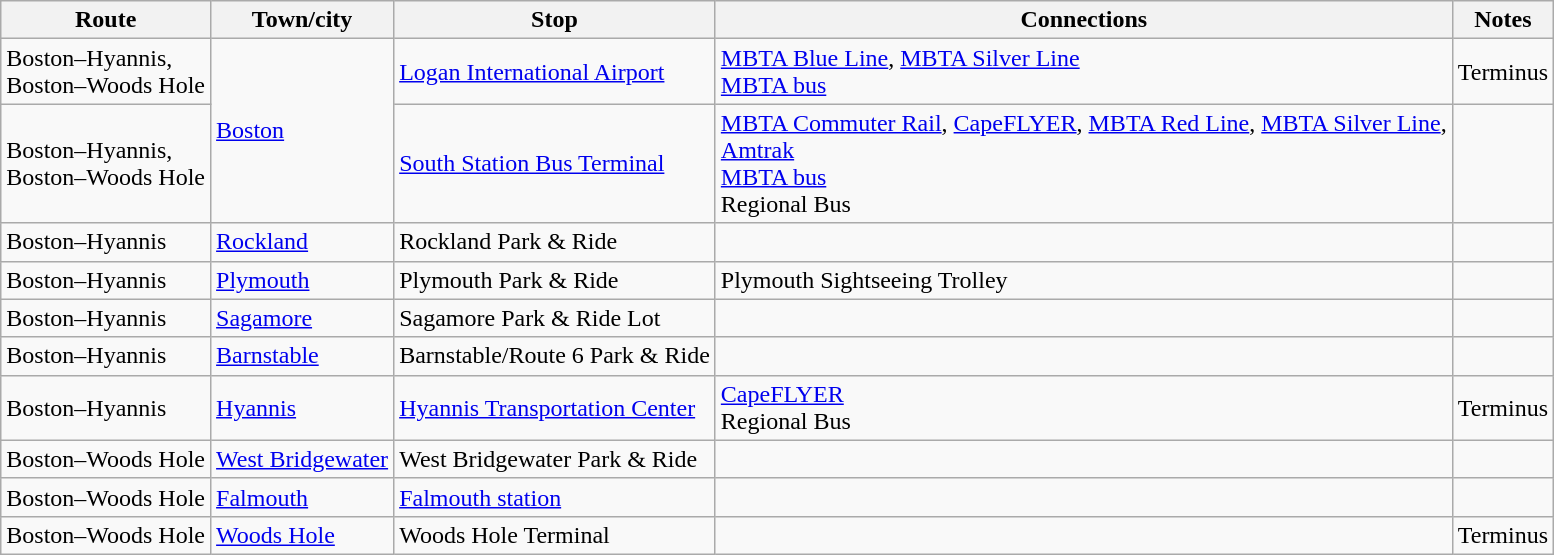<table class="wikitable">
<tr>
<th>Route</th>
<th>Town/city</th>
<th>Stop</th>
<th>Connections</th>
<th>Notes</th>
</tr>
<tr>
<td>Boston–Hyannis,<br>Boston–Woods Hole</td>
<td rowspan=2><a href='#'>Boston</a></td>
<td><a href='#'>Logan International Airport</a></td>
<td> <a href='#'>MBTA Blue Line</a>, <a href='#'>MBTA Silver Line</a> <br> <a href='#'>MBTA bus</a></td>
<td>Terminus</td>
</tr>
<tr>
<td>Boston–Hyannis,<br>Boston–Woods Hole</td>
<td><a href='#'>South Station Bus Terminal</a></td>
<td> <a href='#'>MBTA Commuter Rail</a>, <a href='#'>CapeFLYER</a>, <a href='#'>MBTA Red Line</a>, <a href='#'>MBTA Silver Line</a>, <br> <a href='#'>Amtrak</a> <br> <a href='#'>MBTA bus</a> <br> Regional Bus</td>
<td></td>
</tr>
<tr>
<td>Boston–Hyannis</td>
<td><a href='#'>Rockland</a></td>
<td>Rockland Park & Ride</td>
<td></td>
<td></td>
</tr>
<tr>
<td>Boston–Hyannis</td>
<td><a href='#'>Plymouth</a></td>
<td>Plymouth Park & Ride</td>
<td>Plymouth Sightseeing Trolley</td>
<td></td>
</tr>
<tr>
<td>Boston–Hyannis</td>
<td><a href='#'>Sagamore</a></td>
<td>Sagamore Park & Ride Lot</td>
<td></td>
<td></td>
</tr>
<tr>
<td>Boston–Hyannis</td>
<td><a href='#'>Barnstable</a></td>
<td>Barnstable/Route 6 Park & Ride</td>
<td></td>
<td></td>
</tr>
<tr>
<td>Boston–Hyannis</td>
<td><a href='#'>Hyannis</a></td>
<td><a href='#'>Hyannis Transportation Center</a></td>
<td> <a href='#'>CapeFLYER</a> <br>Regional Bus</td>
<td>Terminus</td>
</tr>
<tr>
<td>Boston–Woods Hole</td>
<td><a href='#'>West Bridgewater</a></td>
<td>West Bridgewater Park & Ride</td>
<td></td>
<td></td>
</tr>
<tr>
<td>Boston–Woods Hole</td>
<td><a href='#'>Falmouth</a></td>
<td><a href='#'>Falmouth station</a></td>
<td></td>
<td></td>
</tr>
<tr>
<td>Boston–Woods Hole</td>
<td><a href='#'>Woods Hole</a></td>
<td>Woods Hole Terminal</td>
<td></td>
<td>Terminus</td>
</tr>
</table>
